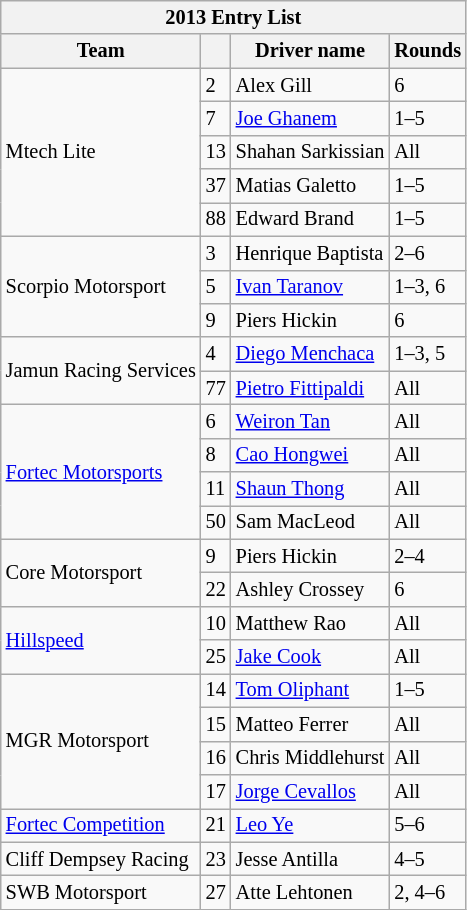<table class="wikitable" style="font-size: 85%;">
<tr>
<th colspan=4>2013 Entry List</th>
</tr>
<tr>
<th>Team</th>
<th></th>
<th>Driver name</th>
<th>Rounds</th>
</tr>
<tr>
<td rowspan=5>Mtech Lite</td>
<td>2</td>
<td> Alex Gill</td>
<td>6</td>
</tr>
<tr>
<td>7</td>
<td> <a href='#'>Joe Ghanem</a></td>
<td>1–5</td>
</tr>
<tr>
<td>13</td>
<td> Shahan Sarkissian</td>
<td>All</td>
</tr>
<tr>
<td>37</td>
<td> Matias Galetto</td>
<td>1–5</td>
</tr>
<tr>
<td>88</td>
<td> Edward Brand</td>
<td>1–5</td>
</tr>
<tr>
<td rowspan=3>Scorpio Motorsport</td>
<td>3</td>
<td> Henrique Baptista</td>
<td>2–6</td>
</tr>
<tr>
<td>5</td>
<td> <a href='#'>Ivan Taranov</a></td>
<td>1–3, 6</td>
</tr>
<tr>
<td>9</td>
<td> Piers Hickin</td>
<td>6</td>
</tr>
<tr>
<td rowspan=2>Jamun Racing Services</td>
<td>4</td>
<td> <a href='#'>Diego Menchaca</a></td>
<td>1–3, 5</td>
</tr>
<tr>
<td>77</td>
<td> <a href='#'>Pietro Fittipaldi</a></td>
<td>All</td>
</tr>
<tr>
<td rowspan=4><a href='#'>Fortec Motorsports</a></td>
<td>6</td>
<td> <a href='#'>Weiron Tan</a></td>
<td>All</td>
</tr>
<tr>
<td>8</td>
<td> <a href='#'>Cao Hongwei</a></td>
<td>All</td>
</tr>
<tr>
<td>11</td>
<td> <a href='#'>Shaun Thong</a></td>
<td>All</td>
</tr>
<tr>
<td>50</td>
<td> Sam MacLeod</td>
<td>All</td>
</tr>
<tr>
<td rowspan=2>Core Motorsport</td>
<td>9</td>
<td> Piers Hickin</td>
<td>2–4</td>
</tr>
<tr>
<td>22</td>
<td> Ashley Crossey</td>
<td>6</td>
</tr>
<tr>
<td rowspan=2><a href='#'>Hillspeed</a></td>
<td>10</td>
<td> Matthew Rao</td>
<td>All</td>
</tr>
<tr>
<td>25</td>
<td> <a href='#'>Jake Cook</a></td>
<td>All</td>
</tr>
<tr>
<td rowspan=4>MGR Motorsport</td>
<td>14</td>
<td> <a href='#'>Tom Oliphant</a></td>
<td>1–5</td>
</tr>
<tr>
<td>15</td>
<td> Matteo Ferrer</td>
<td>All</td>
</tr>
<tr>
<td>16</td>
<td> Chris Middlehurst</td>
<td>All</td>
</tr>
<tr>
<td>17</td>
<td> <a href='#'>Jorge Cevallos</a></td>
<td>All</td>
</tr>
<tr>
<td><a href='#'>Fortec Competition</a></td>
<td>21</td>
<td> <a href='#'>Leo Ye</a></td>
<td>5–6</td>
</tr>
<tr>
<td>Cliff Dempsey Racing</td>
<td>23</td>
<td> Jesse Antilla</td>
<td>4–5</td>
</tr>
<tr>
<td>SWB Motorsport</td>
<td>27</td>
<td> Atte Lehtonen</td>
<td>2, 4–6</td>
</tr>
</table>
